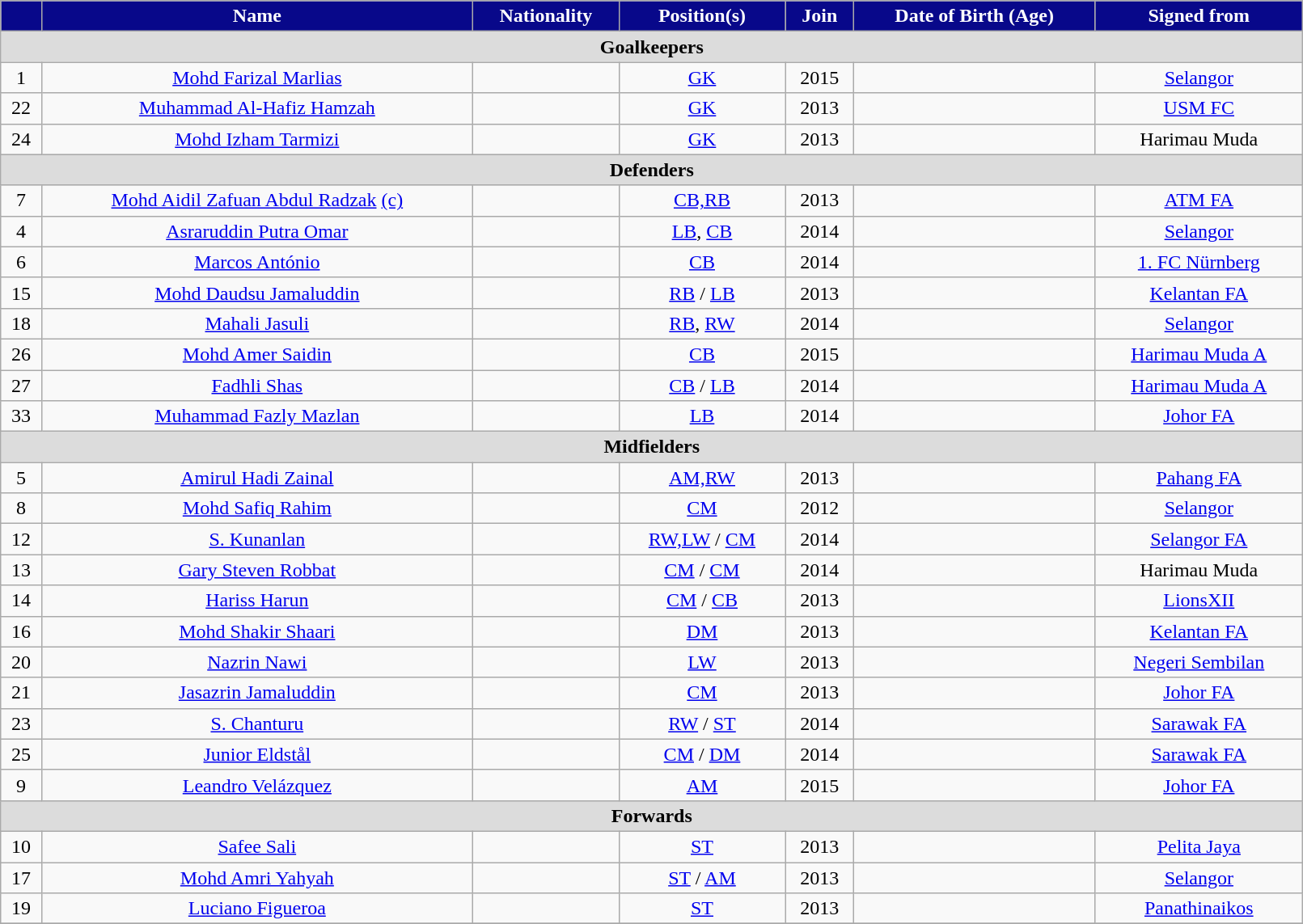<table class="wikitable" style="text-align:center; width:85%;">
<tr>
<th style="background:#08088A; color:white; text-align:center;"></th>
<th style="background:#08088A; color:white; text-align:center;">Name</th>
<th style="background:#08088A; color:white; text-align:center;">Nationality</th>
<th style="background:#08088A; color:white; text-align:center;">Position(s)</th>
<th style="background:#08088A; color:white; text-align:center;">Join</th>
<th style="background:#08088A; color:white; text-align:center;">Date of Birth (Age)</th>
<th style="background:#08088A; color:white; text-align:center;">Signed from</th>
</tr>
<tr>
<th colspan="9" style="background:#dcdcdc; text-align:center;">Goalkeepers</th>
</tr>
<tr>
<td>1</td>
<td><a href='#'>Mohd Farizal Marlias</a></td>
<td> </td>
<td><a href='#'>GK</a></td>
<td>2015</td>
<td></td>
<td> <a href='#'>Selangor</a></td>
</tr>
<tr>
<td>22</td>
<td><a href='#'>Muhammad Al-Hafiz Hamzah</a></td>
<td> </td>
<td><a href='#'>GK</a></td>
<td>2013</td>
<td></td>
<td> <a href='#'>USM FC</a></td>
</tr>
<tr>
<td>24</td>
<td><a href='#'>Mohd Izham Tarmizi</a></td>
<td> </td>
<td><a href='#'>GK</a></td>
<td>2013</td>
<td></td>
<td> Harimau Muda</td>
</tr>
<tr>
<th colspan="9" style="background:#dcdcdc; text-align:center;">Defenders</th>
</tr>
<tr>
<td>7</td>
<td><a href='#'>Mohd Aidil Zafuan Abdul Radzak</a> <a href='#'>(c)</a></td>
<td> </td>
<td><a href='#'>CB,RB</a></td>
<td>2013</td>
<td></td>
<td> <a href='#'>ATM FA</a></td>
</tr>
<tr>
<td>4</td>
<td><a href='#'>Asraruddin Putra Omar</a></td>
<td> </td>
<td><a href='#'>LB</a>, <a href='#'>CB</a></td>
<td>2014</td>
<td></td>
<td> <a href='#'>Selangor</a></td>
</tr>
<tr>
<td>6</td>
<td><a href='#'>Marcos António</a></td>
<td></td>
<td><a href='#'>CB</a></td>
<td>2014</td>
<td></td>
<td> <a href='#'>1. FC Nürnberg</a></td>
</tr>
<tr>
<td>15</td>
<td><a href='#'>Mohd Daudsu Jamaluddin</a></td>
<td> </td>
<td><a href='#'>RB</a> / <a href='#'>LB</a></td>
<td>2013</td>
<td></td>
<td> <a href='#'>Kelantan FA</a></td>
</tr>
<tr>
<td>18</td>
<td><a href='#'>Mahali Jasuli</a></td>
<td> </td>
<td><a href='#'>RB</a>, <a href='#'>RW</a></td>
<td>2014</td>
<td></td>
<td> <a href='#'>Selangor</a></td>
</tr>
<tr>
<td>26</td>
<td><a href='#'>Mohd Amer Saidin</a></td>
<td> </td>
<td><a href='#'>CB</a></td>
<td>2015</td>
<td></td>
<td> <a href='#'>Harimau Muda A</a></td>
</tr>
<tr>
<td>27</td>
<td><a href='#'>Fadhli Shas</a></td>
<td> </td>
<td><a href='#'>CB</a> / <a href='#'>LB</a></td>
<td>2014</td>
<td></td>
<td> <a href='#'>Harimau Muda A</a></td>
</tr>
<tr>
<td>33</td>
<td><a href='#'>Muhammad Fazly Mazlan</a></td>
<td> </td>
<td><a href='#'>LB</a></td>
<td>2014</td>
<td></td>
<td> <a href='#'>Johor FA</a></td>
</tr>
<tr>
<th colspan="9" style="background:#dcdcdc; text-align:center;">Midfielders</th>
</tr>
<tr>
<td>5</td>
<td><a href='#'>Amirul Hadi Zainal</a></td>
<td> </td>
<td><a href='#'>AM,RW</a></td>
<td>2013</td>
<td></td>
<td> <a href='#'>Pahang FA</a></td>
</tr>
<tr>
<td>8</td>
<td><a href='#'>Mohd Safiq Rahim</a></td>
<td> </td>
<td><a href='#'>CM</a></td>
<td>2012</td>
<td></td>
<td> <a href='#'>Selangor</a></td>
</tr>
<tr>
<td>12</td>
<td><a href='#'>S. Kunanlan</a></td>
<td> </td>
<td><a href='#'>RW,LW</a> / <a href='#'>CM</a></td>
<td>2014</td>
<td></td>
<td> <a href='#'>Selangor FA</a></td>
</tr>
<tr>
<td>13</td>
<td><a href='#'>Gary Steven Robbat</a></td>
<td> </td>
<td><a href='#'>CM</a> / <a href='#'>CM</a></td>
<td>2014</td>
<td></td>
<td> Harimau Muda</td>
</tr>
<tr>
<td>14</td>
<td><a href='#'>Hariss Harun</a></td>
<td></td>
<td><a href='#'>CM</a> / <a href='#'>CB</a></td>
<td>2013</td>
<td></td>
<td> <a href='#'>LionsXII</a></td>
</tr>
<tr>
<td>16</td>
<td><a href='#'>Mohd Shakir Shaari</a></td>
<td></td>
<td><a href='#'>DM</a></td>
<td>2013</td>
<td></td>
<td> <a href='#'>Kelantan FA</a></td>
</tr>
<tr>
<td>20</td>
<td><a href='#'>Nazrin Nawi</a></td>
<td> </td>
<td><a href='#'>LW</a></td>
<td>2013</td>
<td></td>
<td> <a href='#'>Negeri Sembilan</a></td>
</tr>
<tr>
<td>21</td>
<td><a href='#'>Jasazrin Jamaluddin</a></td>
<td> </td>
<td><a href='#'>CM</a></td>
<td>2013</td>
<td></td>
<td> <a href='#'>Johor FA</a></td>
</tr>
<tr>
<td>23</td>
<td><a href='#'>S. Chanturu</a></td>
<td> </td>
<td><a href='#'>RW</a> / <a href='#'>ST</a></td>
<td>2014</td>
<td></td>
<td> <a href='#'>Sarawak FA</a></td>
</tr>
<tr>
<td>25</td>
<td><a href='#'>Junior Eldstål</a></td>
<td> </td>
<td><a href='#'>CM</a> / <a href='#'>DM</a></td>
<td>2014</td>
<td></td>
<td> <a href='#'>Sarawak FA</a></td>
</tr>
<tr>
<td>9</td>
<td><a href='#'>Leandro Velázquez</a></td>
<td></td>
<td><a href='#'>AM</a></td>
<td>2015</td>
<td></td>
<td> <a href='#'>Johor FA</a></td>
</tr>
<tr>
<th colspan="9" style="background:#dcdcdc; text-align:center;">Forwards</th>
</tr>
<tr>
<td>10</td>
<td><a href='#'>Safee Sali</a></td>
<td></td>
<td><a href='#'>ST</a></td>
<td>2013</td>
<td></td>
<td> <a href='#'>Pelita Jaya</a></td>
</tr>
<tr>
<td>17</td>
<td><a href='#'>Mohd Amri Yahyah</a></td>
<td> </td>
<td><a href='#'>ST</a> / <a href='#'>AM</a></td>
<td>2013</td>
<td></td>
<td> <a href='#'>Selangor</a></td>
</tr>
<tr>
<td>19</td>
<td><a href='#'>Luciano Figueroa</a></td>
<td></td>
<td><a href='#'>ST</a></td>
<td>2013</td>
<td></td>
<td> <a href='#'>Panathinaikos</a></td>
</tr>
<tr>
</tr>
</table>
